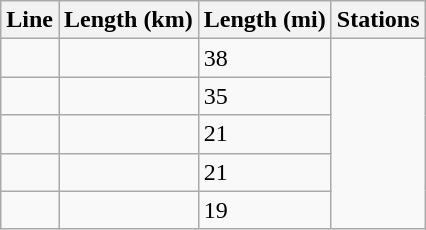<table class="wikitable">
<tr>
<th>Line</th>
<th>Length (km)</th>
<th>Length (mi)</th>
<th>Stations</th>
</tr>
<tr>
<td></td>
<td></td>
<td>38</td>
</tr>
<tr>
<td></td>
<td></td>
<td>35</td>
</tr>
<tr>
<td></td>
<td></td>
<td>21</td>
</tr>
<tr>
<td></td>
<td></td>
<td>21</td>
</tr>
<tr>
<td></td>
<td></td>
<td>19</td>
</tr>
</table>
